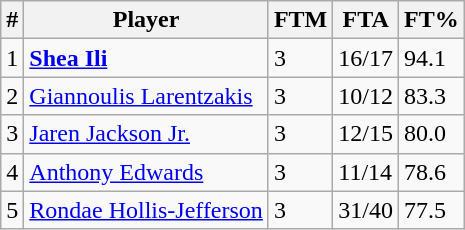<table class=wikitable width=auto>
<tr>
<th>#</th>
<th>Player</th>
<th>FTM</th>
<th>FTA</th>
<th>FT%</th>
</tr>
<tr>
<td>1</td>
<td> <strong><a href='#'>Shea Ili</a></strong></td>
<td>3</td>
<td>16/17</td>
<td>94.1</td>
</tr>
<tr>
<td>2</td>
<td> <a href='#'>Giannoulis Larentzakis</a></td>
<td>3</td>
<td>10/12</td>
<td>83.3</td>
</tr>
<tr>
<td>3</td>
<td> <a href='#'>Jaren Jackson Jr.</a></td>
<td>3</td>
<td>12/15</td>
<td>80.0</td>
</tr>
<tr>
<td>4</td>
<td> <a href='#'>Anthony Edwards</a></td>
<td>3</td>
<td>11/14</td>
<td>78.6</td>
</tr>
<tr>
<td>5</td>
<td> <a href='#'>Rondae Hollis-Jefferson</a></td>
<td>3</td>
<td>31/40</td>
<td>77.5</td>
</tr>
</table>
